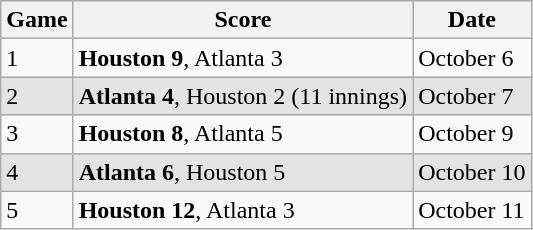<table class="wikitable" border="0" cellspacing="3" cellpadding="3">
<tr style="background: #e3e3e3;">
<th>Game</th>
<th>Score</th>
<th>Date</th>
</tr>
<tr>
<td>1</td>
<td><strong>Houston 9</strong>, Atlanta 3</td>
<td>October 6</td>
</tr>
<tr style="background: #e3e3e3;">
<td>2</td>
<td><strong>Atlanta 4</strong>, Houston 2 (11 innings)</td>
<td>October 7</td>
</tr>
<tr>
<td>3</td>
<td><strong>Houston 8</strong>, Atlanta 5</td>
<td>October 9</td>
</tr>
<tr style="background: #e3e3e3;">
<td>4</td>
<td><strong>Atlanta 6</strong>, Houston 5</td>
<td>October 10</td>
</tr>
<tr>
<td>5</td>
<td><strong>Houston 12</strong>, Atlanta 3</td>
<td>October 11</td>
</tr>
</table>
